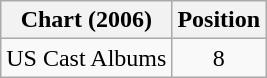<table class="wikitable">
<tr>
<th>Chart (2006)</th>
<th>Position</th>
</tr>
<tr>
<td>US Cast Albums</td>
<td style="text-align:center;">8</td>
</tr>
</table>
